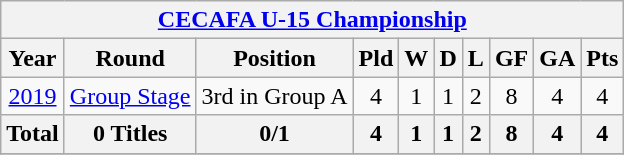<table class="wikitable" style="text-align: center;">
<tr>
<th colspan=10><a href='#'>CECAFA U-15 Championship</a></th>
</tr>
<tr>
<th>Year</th>
<th>Round</th>
<th>Position</th>
<th>Pld</th>
<th>W</th>
<th>D</th>
<th>L</th>
<th>GF</th>
<th>GA</th>
<th>Pts</th>
</tr>
<tr>
<td> <a href='#'>2019</a></td>
<td><a href='#'>Group Stage</a></td>
<td>3rd in Group A</td>
<td>4</td>
<td>1</td>
<td>1</td>
<td>2</td>
<td>8</td>
<td>4</td>
<td>4</td>
</tr>
<tr>
<th>Total</th>
<th>0 Titles</th>
<th>0/1</th>
<th>4</th>
<th>1</th>
<th>1</th>
<th>2</th>
<th>8</th>
<th>4</th>
<th>4</th>
</tr>
<tr>
</tr>
</table>
